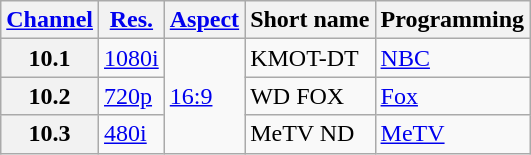<table class="wikitable">
<tr>
<th scope = "col"><a href='#'>Channel</a></th>
<th scope = "col"><a href='#'>Res.</a></th>
<th scope = "col"><a href='#'>Aspect</a></th>
<th scope = "col">Short name</th>
<th scope = "col">Programming</th>
</tr>
<tr>
<th scope = "row">10.1</th>
<td><a href='#'>1080i</a></td>
<td rowspan=3><a href='#'>16:9</a></td>
<td>KMOT-DT</td>
<td><a href='#'>NBC</a></td>
</tr>
<tr>
<th scope = "row">10.2</th>
<td><a href='#'>720p</a></td>
<td>WD FOX</td>
<td><a href='#'>Fox</a></td>
</tr>
<tr>
<th scope = "row">10.3</th>
<td><a href='#'>480i</a></td>
<td>MeTV ND</td>
<td><a href='#'>MeTV</a></td>
</tr>
</table>
